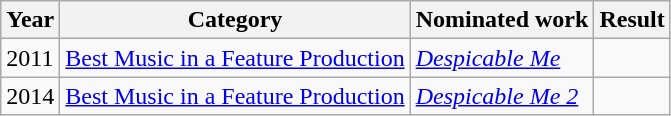<table class="wikitable">
<tr>
<th>Year</th>
<th>Category</th>
<th>Nominated work</th>
<th>Result</th>
</tr>
<tr>
<td>2011</td>
<td><a href='#'>Best Music in a Feature Production</a></td>
<td><em><a href='#'>Despicable Me</a></em> </td>
<td></td>
</tr>
<tr>
<td>2014</td>
<td><a href='#'>Best Music in a Feature Production</a></td>
<td><em><a href='#'>Despicable Me 2</a></em> </td>
<td></td>
</tr>
</table>
